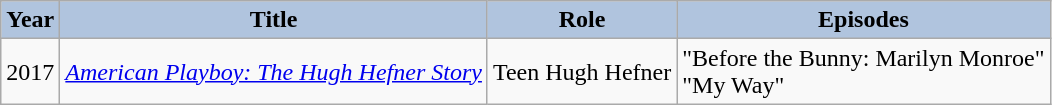<table class="wikitable sortable">
<tr>
<th style="background:#B0C4DE;">Year</th>
<th style="background:#B0C4DE;">Title</th>
<th style="background:#B0C4DE;">Role</th>
<th style="background:#B0C4DE;">Episodes</th>
</tr>
<tr>
<td>2017</td>
<td><em><a href='#'>American Playboy: The Hugh Hefner Story</a></em></td>
<td>Teen Hugh Hefner</td>
<td>"Before the Bunny: Marilyn Monroe"<br>"My Way"</td>
</tr>
</table>
